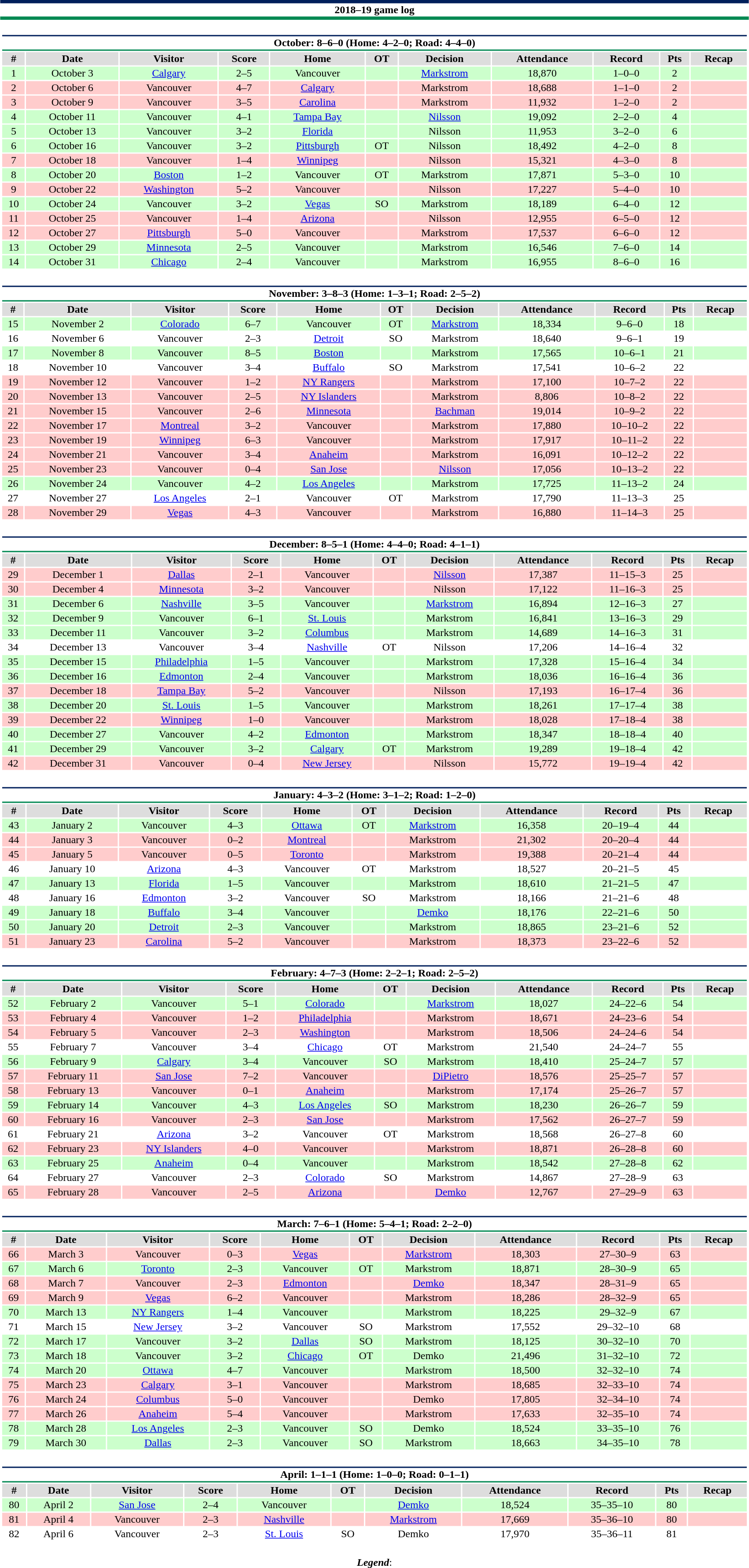<table class="toccolours" style="width:90%; clear:both; margin:1.5em auto; text-align:center;">
<tr>
<th colspan="11" style="background:#FFFFFF; border-top:#001F5B 5px solid; border-bottom:#008852 5px solid;">2018–19 game log</th>
</tr>
<tr>
<td colspan="11"><br><table class="toccolours collapsible collapsed" style="width:100%;">
<tr>
<th colspan="11" style="background:#FFFFFF; border-top:#001F5B 2px solid; border-bottom:#008852 2px solid;">October: 8–6–0 (Home: 4–2–0; Road: 4–4–0)</th>
</tr>
<tr style="background:#ddd;">
<th>#</th>
<th>Date</th>
<th>Visitor</th>
<th>Score</th>
<th>Home</th>
<th>OT</th>
<th>Decision</th>
<th>Attendance</th>
<th>Record</th>
<th>Pts</th>
<th>Recap</th>
</tr>
<tr style="background:#cfc;">
<td>1</td>
<td>October 3</td>
<td><a href='#'>Calgary</a></td>
<td>2–5</td>
<td>Vancouver</td>
<td></td>
<td><a href='#'>Markstrom</a></td>
<td>18,870</td>
<td>1–0–0</td>
<td>2</td>
<td></td>
</tr>
<tr style="background:#fcc;">
<td>2</td>
<td>October 6</td>
<td>Vancouver</td>
<td>4–7</td>
<td><a href='#'>Calgary</a></td>
<td></td>
<td>Markstrom</td>
<td>18,688</td>
<td>1–1–0</td>
<td>2</td>
<td></td>
</tr>
<tr style="background:#fcc;">
<td>3</td>
<td>October 9</td>
<td>Vancouver</td>
<td>3–5</td>
<td><a href='#'>Carolina</a></td>
<td></td>
<td>Markstrom</td>
<td>11,932</td>
<td>1–2–0</td>
<td>2</td>
<td></td>
</tr>
<tr style="background:#cfc;">
<td>4</td>
<td>October 11</td>
<td>Vancouver</td>
<td>4–1</td>
<td><a href='#'>Tampa Bay</a></td>
<td></td>
<td><a href='#'>Nilsson</a></td>
<td>19,092</td>
<td>2–2–0</td>
<td>4</td>
<td></td>
</tr>
<tr style="background:#cfc;">
<td>5</td>
<td>October 13</td>
<td>Vancouver</td>
<td>3–2</td>
<td><a href='#'>Florida</a></td>
<td></td>
<td>Nilsson</td>
<td>11,953</td>
<td>3–2–0</td>
<td>6</td>
<td></td>
</tr>
<tr style="background:#cfc;">
<td>6</td>
<td>October 16</td>
<td>Vancouver</td>
<td>3–2</td>
<td><a href='#'>Pittsburgh</a></td>
<td>OT</td>
<td>Nilsson</td>
<td>18,492</td>
<td>4–2–0</td>
<td>8</td>
<td></td>
</tr>
<tr style="background:#fcc;">
<td>7</td>
<td>October 18</td>
<td>Vancouver</td>
<td>1–4</td>
<td><a href='#'>Winnipeg</a></td>
<td></td>
<td>Nilsson</td>
<td>15,321</td>
<td>4–3–0</td>
<td>8</td>
<td></td>
</tr>
<tr style="background:#cfc;">
<td>8</td>
<td>October 20</td>
<td><a href='#'>Boston</a></td>
<td>1–2</td>
<td>Vancouver</td>
<td>OT</td>
<td>Markstrom</td>
<td>17,871</td>
<td>5–3–0</td>
<td>10</td>
<td></td>
</tr>
<tr style="background:#fcc;">
<td>9</td>
<td>October 22</td>
<td><a href='#'>Washington</a></td>
<td>5–2</td>
<td>Vancouver</td>
<td></td>
<td>Nilsson</td>
<td>17,227</td>
<td>5–4–0</td>
<td>10</td>
<td></td>
</tr>
<tr style="background:#cfc;">
<td>10</td>
<td>October 24</td>
<td>Vancouver</td>
<td>3–2</td>
<td><a href='#'>Vegas</a></td>
<td>SO</td>
<td>Markstrom</td>
<td>18,189</td>
<td>6–4–0</td>
<td>12</td>
<td></td>
</tr>
<tr style="background:#fcc;">
<td>11</td>
<td>October 25</td>
<td>Vancouver</td>
<td>1–4</td>
<td><a href='#'>Arizona</a></td>
<td></td>
<td>Nilsson</td>
<td>12,955</td>
<td>6–5–0</td>
<td>12</td>
<td></td>
</tr>
<tr style="background:#fcc;">
<td>12</td>
<td>October 27</td>
<td><a href='#'>Pittsburgh</a></td>
<td>5–0</td>
<td>Vancouver</td>
<td></td>
<td>Markstrom</td>
<td>17,537</td>
<td>6–6–0</td>
<td>12</td>
<td></td>
</tr>
<tr style="background:#cfc;">
<td>13</td>
<td>October 29</td>
<td><a href='#'>Minnesota</a></td>
<td>2–5</td>
<td>Vancouver</td>
<td></td>
<td>Markstrom</td>
<td>16,546</td>
<td>7–6–0</td>
<td>14</td>
<td></td>
</tr>
<tr style="background:#cfc;">
<td>14</td>
<td>October 31</td>
<td><a href='#'>Chicago</a></td>
<td>2–4</td>
<td>Vancouver</td>
<td></td>
<td>Markstrom</td>
<td>16,955</td>
<td>8–6–0</td>
<td>16</td>
<td></td>
</tr>
</table>
</td>
</tr>
<tr>
<td colspan="11"><br><table class="toccolours collapsible collapsed" style="width:100%;">
<tr>
<th colspan="11" style="background:#FFFFFF; border-top:#001F5B 2px solid; border-bottom:#008852 2px solid;">November: 3–8–3 (Home: 1–3–1; Road: 2–5–2)</th>
</tr>
<tr style="background:#ddd;">
<th>#</th>
<th>Date</th>
<th>Visitor</th>
<th>Score</th>
<th>Home</th>
<th>OT</th>
<th>Decision</th>
<th>Attendance</th>
<th>Record</th>
<th>Pts</th>
<th>Recap</th>
</tr>
<tr style="background:#cfc;">
<td>15</td>
<td>November 2</td>
<td><a href='#'>Colorado</a></td>
<td>6–7</td>
<td>Vancouver</td>
<td>OT</td>
<td><a href='#'>Markstrom</a></td>
<td>18,334</td>
<td>9–6–0</td>
<td>18</td>
<td></td>
</tr>
<tr style="background:#fff;">
<td>16</td>
<td>November 6</td>
<td>Vancouver</td>
<td>2–3</td>
<td><a href='#'>Detroit</a></td>
<td>SO</td>
<td>Markstrom</td>
<td>18,640</td>
<td>9–6–1</td>
<td>19</td>
<td></td>
</tr>
<tr style="background:#cfc;">
<td>17</td>
<td>November 8</td>
<td>Vancouver</td>
<td>8–5</td>
<td><a href='#'>Boston</a></td>
<td></td>
<td>Markstrom</td>
<td>17,565</td>
<td>10–6–1</td>
<td>21</td>
<td></td>
</tr>
<tr style="background:#fff;">
<td>18</td>
<td>November 10</td>
<td>Vancouver</td>
<td>3–4</td>
<td><a href='#'>Buffalo</a></td>
<td>SO</td>
<td>Markstrom</td>
<td>17,541</td>
<td>10–6–2</td>
<td>22</td>
<td></td>
</tr>
<tr style="background:#fcc;">
<td>19</td>
<td>November 12</td>
<td>Vancouver</td>
<td>1–2</td>
<td><a href='#'>NY Rangers</a></td>
<td></td>
<td>Markstrom</td>
<td>17,100</td>
<td>10–7–2</td>
<td>22</td>
<td></td>
</tr>
<tr style="background:#fcc;">
<td>20</td>
<td>November 13</td>
<td>Vancouver</td>
<td>2–5</td>
<td><a href='#'>NY Islanders</a></td>
<td></td>
<td>Markstrom</td>
<td>8,806</td>
<td>10–8–2</td>
<td>22</td>
<td></td>
</tr>
<tr style="background:#fcc;">
<td>21</td>
<td>November 15</td>
<td>Vancouver</td>
<td>2–6</td>
<td><a href='#'>Minnesota</a></td>
<td></td>
<td><a href='#'>Bachman</a></td>
<td>19,014</td>
<td>10–9–2</td>
<td>22</td>
<td></td>
</tr>
<tr style="background:#fcc;">
<td>22</td>
<td>November 17</td>
<td><a href='#'>Montreal</a></td>
<td>3–2</td>
<td>Vancouver</td>
<td></td>
<td>Markstrom</td>
<td>17,880</td>
<td>10–10–2</td>
<td>22</td>
<td></td>
</tr>
<tr style="background:#fcc;">
<td>23</td>
<td>November 19</td>
<td><a href='#'>Winnipeg</a></td>
<td>6–3</td>
<td>Vancouver</td>
<td></td>
<td>Markstrom</td>
<td>17,917</td>
<td>10–11–2</td>
<td>22</td>
<td></td>
</tr>
<tr style="background:#fcc;">
<td>24</td>
<td>November 21</td>
<td>Vancouver</td>
<td>3–4</td>
<td><a href='#'>Anaheim</a></td>
<td></td>
<td>Markstrom</td>
<td>16,091</td>
<td>10–12–2</td>
<td>22</td>
<td></td>
</tr>
<tr style="background:#fcc;">
<td>25</td>
<td>November 23</td>
<td>Vancouver</td>
<td>0–4</td>
<td><a href='#'>San Jose</a></td>
<td></td>
<td><a href='#'>Nilsson</a></td>
<td>17,056</td>
<td>10–13–2</td>
<td>22</td>
<td></td>
</tr>
<tr style="background:#cfc;">
<td>26</td>
<td>November 24</td>
<td>Vancouver</td>
<td>4–2</td>
<td><a href='#'>Los Angeles</a></td>
<td></td>
<td>Markstrom</td>
<td>17,725</td>
<td>11–13–2</td>
<td>24</td>
<td></td>
</tr>
<tr style="background:#fff;">
<td>27</td>
<td>November 27</td>
<td><a href='#'>Los Angeles</a></td>
<td>2–1</td>
<td>Vancouver</td>
<td>OT</td>
<td>Markstrom</td>
<td>17,790</td>
<td>11–13–3</td>
<td>25</td>
<td></td>
</tr>
<tr style="background:#fcc;">
<td>28</td>
<td>November 29</td>
<td><a href='#'>Vegas</a></td>
<td>4–3</td>
<td>Vancouver</td>
<td></td>
<td>Markstrom</td>
<td>16,880</td>
<td>11–14–3</td>
<td>25</td>
<td></td>
</tr>
</table>
</td>
</tr>
<tr>
<td colspan="11"><br><table class="toccolours collapsible collapsed" style="width:100%;">
<tr>
<th colspan="11" style="background:#FFFFFF; border-top:#001F5B 2px solid; border-bottom:#008852 2px solid;">December: 8–5–1 (Home: 4–4–0; Road: 4–1–1)</th>
</tr>
<tr style="background:#ddd;">
<th>#</th>
<th>Date</th>
<th>Visitor</th>
<th>Score</th>
<th>Home</th>
<th>OT</th>
<th>Decision</th>
<th>Attendance</th>
<th>Record</th>
<th>Pts</th>
<th>Recap</th>
</tr>
<tr style="background:#fcc;">
<td>29</td>
<td>December 1</td>
<td><a href='#'>Dallas</a></td>
<td>2–1</td>
<td>Vancouver</td>
<td></td>
<td><a href='#'>Nilsson</a></td>
<td>17,387</td>
<td>11–15–3</td>
<td>25</td>
<td></td>
</tr>
<tr style="background:#fcc;">
<td>30</td>
<td>December 4</td>
<td><a href='#'>Minnesota</a></td>
<td>3–2</td>
<td>Vancouver</td>
<td></td>
<td>Nilsson</td>
<td>17,122</td>
<td>11–16–3</td>
<td>25</td>
<td></td>
</tr>
<tr style="background:#cfc;">
<td>31</td>
<td>December 6</td>
<td><a href='#'>Nashville</a></td>
<td>3–5</td>
<td>Vancouver</td>
<td></td>
<td><a href='#'>Markstrom</a></td>
<td>16,894</td>
<td>12–16–3</td>
<td>27</td>
<td></td>
</tr>
<tr style="background:#cfc;">
<td>32</td>
<td>December 9</td>
<td>Vancouver</td>
<td>6–1</td>
<td><a href='#'>St. Louis</a></td>
<td></td>
<td>Markstrom</td>
<td>16,841</td>
<td>13–16–3</td>
<td>29</td>
<td></td>
</tr>
<tr style="background:#cfc;">
<td>33</td>
<td>December 11</td>
<td>Vancouver</td>
<td>3–2</td>
<td><a href='#'>Columbus</a></td>
<td></td>
<td>Markstrom</td>
<td>14,689</td>
<td>14–16–3</td>
<td>31</td>
<td></td>
</tr>
<tr style="background:#fff;">
<td>34</td>
<td>December 13</td>
<td>Vancouver</td>
<td>3–4</td>
<td><a href='#'>Nashville</a></td>
<td>OT</td>
<td>Nilsson</td>
<td>17,206</td>
<td>14–16–4</td>
<td>32</td>
<td></td>
</tr>
<tr style="background:#cfc;">
<td>35</td>
<td>December 15</td>
<td><a href='#'>Philadelphia</a></td>
<td>1–5</td>
<td>Vancouver</td>
<td></td>
<td>Markstrom</td>
<td>17,328</td>
<td>15–16–4</td>
<td>34</td>
<td></td>
</tr>
<tr style="background:#cfc;">
<td>36</td>
<td>December 16</td>
<td><a href='#'>Edmonton</a></td>
<td>2–4</td>
<td>Vancouver</td>
<td></td>
<td>Markstrom</td>
<td>18,036</td>
<td>16–16–4</td>
<td>36</td>
<td></td>
</tr>
<tr style="background:#fcc;">
<td>37</td>
<td>December 18</td>
<td><a href='#'>Tampa Bay</a></td>
<td>5–2</td>
<td>Vancouver</td>
<td></td>
<td>Nilsson</td>
<td>17,193</td>
<td>16–17–4</td>
<td>36</td>
<td></td>
</tr>
<tr style="background:#cfc;">
<td>38</td>
<td>December 20</td>
<td><a href='#'>St. Louis</a></td>
<td>1–5</td>
<td>Vancouver</td>
<td></td>
<td>Markstrom</td>
<td>18,261</td>
<td>17–17–4</td>
<td>38</td>
<td></td>
</tr>
<tr style="background:#fcc;">
<td>39</td>
<td>December 22</td>
<td><a href='#'>Winnipeg</a></td>
<td>1–0</td>
<td>Vancouver</td>
<td></td>
<td>Markstrom</td>
<td>18,028</td>
<td>17–18–4</td>
<td>38</td>
<td></td>
</tr>
<tr style="background:#cfc;">
<td>40</td>
<td>December 27</td>
<td>Vancouver</td>
<td>4–2</td>
<td><a href='#'>Edmonton</a></td>
<td></td>
<td>Markstrom</td>
<td>18,347</td>
<td>18–18–4</td>
<td>40</td>
<td></td>
</tr>
<tr style="background:#cfc;">
<td>41</td>
<td>December 29</td>
<td>Vancouver</td>
<td>3–2</td>
<td><a href='#'>Calgary</a></td>
<td>OT</td>
<td>Markstrom</td>
<td>19,289</td>
<td>19–18–4</td>
<td>42</td>
<td></td>
</tr>
<tr style="background:#fcc;">
<td>42</td>
<td>December 31</td>
<td>Vancouver</td>
<td>0–4</td>
<td><a href='#'>New Jersey</a></td>
<td></td>
<td>Nilsson</td>
<td>15,772</td>
<td>19–19–4</td>
<td>42</td>
<td></td>
</tr>
</table>
</td>
</tr>
<tr>
<td colspan="11"><br><table class="toccolours collapsible collapsed" style="width:100%;">
<tr>
<th colspan="11" style="background:#FFFFFF; border-top:#001F5B 2px solid; border-bottom:#008852 2px solid;">January: 4–3–2 (Home: 3–1–2; Road: 1–2–0)</th>
</tr>
<tr style="background:#ddd;">
<th>#</th>
<th>Date</th>
<th>Visitor</th>
<th>Score</th>
<th>Home</th>
<th>OT</th>
<th>Decision</th>
<th>Attendance</th>
<th>Record</th>
<th>Pts</th>
<th>Recap</th>
</tr>
<tr style="background:#cfc;">
<td>43</td>
<td>January 2</td>
<td>Vancouver</td>
<td>4–3</td>
<td><a href='#'>Ottawa</a></td>
<td>OT</td>
<td><a href='#'>Markstrom</a></td>
<td>16,358</td>
<td>20–19–4</td>
<td>44</td>
<td></td>
</tr>
<tr style="background:#fcc;">
<td>44</td>
<td>January 3</td>
<td>Vancouver</td>
<td>0–2</td>
<td><a href='#'>Montreal</a></td>
<td></td>
<td>Markstrom</td>
<td>21,302</td>
<td>20–20–4</td>
<td>44</td>
<td></td>
</tr>
<tr style="background:#fcc;">
<td>45</td>
<td>January 5</td>
<td>Vancouver</td>
<td>0–5</td>
<td><a href='#'>Toronto</a></td>
<td></td>
<td>Markstrom</td>
<td>19,388</td>
<td>20–21–4</td>
<td>44</td>
<td></td>
</tr>
<tr style="background:#fff;">
<td>46</td>
<td>January 10</td>
<td><a href='#'>Arizona</a></td>
<td>4–3</td>
<td>Vancouver</td>
<td>OT</td>
<td>Markstrom</td>
<td>18,527</td>
<td>20–21–5</td>
<td>45</td>
<td></td>
</tr>
<tr style="background:#cfc;">
<td>47</td>
<td>January 13</td>
<td><a href='#'>Florida</a></td>
<td>1–5</td>
<td>Vancouver</td>
<td></td>
<td>Markstrom</td>
<td>18,610</td>
<td>21–21–5</td>
<td>47</td>
<td></td>
</tr>
<tr style="background:#fff;">
<td>48</td>
<td>January 16</td>
<td><a href='#'>Edmonton</a></td>
<td>3–2</td>
<td>Vancouver</td>
<td>SO</td>
<td>Markstrom</td>
<td>18,166</td>
<td>21–21–6</td>
<td>48</td>
<td></td>
</tr>
<tr style="background:#cfc;">
<td>49</td>
<td>January 18</td>
<td><a href='#'>Buffalo</a></td>
<td>3–4</td>
<td>Vancouver</td>
<td></td>
<td><a href='#'>Demko</a></td>
<td>18,176</td>
<td>22–21–6</td>
<td>50</td>
<td></td>
</tr>
<tr style="background:#cfc;">
<td>50</td>
<td>January 20</td>
<td><a href='#'>Detroit</a></td>
<td>2–3</td>
<td>Vancouver</td>
<td></td>
<td>Markstrom</td>
<td>18,865</td>
<td>23–21–6</td>
<td>52</td>
<td></td>
</tr>
<tr style="background:#fcc;">
<td>51</td>
<td>January 23</td>
<td><a href='#'>Carolina</a></td>
<td>5–2</td>
<td>Vancouver</td>
<td></td>
<td>Markstrom</td>
<td>18,373</td>
<td>23–22–6</td>
<td>52</td>
<td></td>
</tr>
</table>
</td>
</tr>
<tr>
<td colspan="11"><br><table class="toccolours collapsible collapsed" style="width:100%;">
<tr>
<th colspan="11" style="background:#FFFFFF; border-top:#001F5B 2px solid; border-bottom:#008852 2px solid;">February: 4–7–3 (Home: 2–2–1; Road: 2–5–2)</th>
</tr>
<tr style="background:#ddd;">
<th>#</th>
<th>Date</th>
<th>Visitor</th>
<th>Score</th>
<th>Home</th>
<th>OT</th>
<th>Decision</th>
<th>Attendance</th>
<th>Record</th>
<th>Pts</th>
<th>Recap</th>
</tr>
<tr style="background:#cfc;">
<td>52</td>
<td>February 2</td>
<td>Vancouver</td>
<td>5–1</td>
<td><a href='#'>Colorado</a></td>
<td></td>
<td><a href='#'>Markstrom</a></td>
<td>18,027</td>
<td>24–22–6</td>
<td>54</td>
<td></td>
</tr>
<tr style="background:#fcc;">
<td>53</td>
<td>February 4</td>
<td>Vancouver</td>
<td>1–2</td>
<td><a href='#'>Philadelphia</a></td>
<td></td>
<td>Markstrom</td>
<td>18,671</td>
<td>24–23–6</td>
<td>54</td>
<td></td>
</tr>
<tr style="background:#fcc;">
<td>54</td>
<td>February 5</td>
<td>Vancouver</td>
<td>2–3</td>
<td><a href='#'>Washington</a></td>
<td></td>
<td>Markstrom</td>
<td>18,506</td>
<td>24–24–6</td>
<td>54</td>
<td></td>
</tr>
<tr style="background:#fff;">
<td>55</td>
<td>February 7</td>
<td>Vancouver</td>
<td>3–4</td>
<td><a href='#'>Chicago</a></td>
<td>OT</td>
<td>Markstrom</td>
<td>21,540</td>
<td>24–24–7</td>
<td>55</td>
<td></td>
</tr>
<tr style="background:#cfc;">
<td>56</td>
<td>February 9</td>
<td><a href='#'>Calgary</a></td>
<td>3–4</td>
<td>Vancouver</td>
<td>SO</td>
<td>Markstrom</td>
<td>18,410</td>
<td>25–24–7</td>
<td>57</td>
<td></td>
</tr>
<tr style="background:#fcc;">
<td>57</td>
<td>February 11</td>
<td><a href='#'>San Jose</a></td>
<td>7–2</td>
<td>Vancouver</td>
<td></td>
<td><a href='#'>DiPietro</a></td>
<td>18,576</td>
<td>25–25–7</td>
<td>57</td>
<td></td>
</tr>
<tr style="background:#fcc;">
<td>58</td>
<td>February 13</td>
<td>Vancouver</td>
<td>0–1</td>
<td><a href='#'>Anaheim</a></td>
<td></td>
<td>Markstrom</td>
<td>17,174</td>
<td>25–26–7</td>
<td>57</td>
<td></td>
</tr>
<tr style="background:#cfc;">
<td>59</td>
<td>February 14</td>
<td>Vancouver</td>
<td>4–3</td>
<td><a href='#'>Los Angeles</a></td>
<td>SO</td>
<td>Markstrom</td>
<td>18,230</td>
<td>26–26–7</td>
<td>59</td>
<td></td>
</tr>
<tr style="background:#fcc;">
<td>60</td>
<td>February 16</td>
<td>Vancouver</td>
<td>2–3</td>
<td><a href='#'>San Jose</a></td>
<td></td>
<td>Markstrom</td>
<td>17,562</td>
<td>26–27–7</td>
<td>59</td>
<td></td>
</tr>
<tr style="background:#fff;">
<td>61</td>
<td>February 21</td>
<td><a href='#'>Arizona</a></td>
<td>3–2</td>
<td>Vancouver</td>
<td>OT</td>
<td>Markstrom</td>
<td>18,568</td>
<td>26–27–8</td>
<td>60</td>
<td></td>
</tr>
<tr style="background:#fcc;">
<td>62</td>
<td>February 23</td>
<td><a href='#'>NY Islanders</a></td>
<td>4–0</td>
<td>Vancouver</td>
<td></td>
<td>Markstrom</td>
<td>18,871</td>
<td>26–28–8</td>
<td>60</td>
<td></td>
</tr>
<tr style="background:#cfc;">
<td>63</td>
<td>February 25</td>
<td><a href='#'>Anaheim</a></td>
<td>0–4</td>
<td>Vancouver</td>
<td></td>
<td>Markstrom</td>
<td>18,542</td>
<td>27–28–8</td>
<td>62</td>
<td></td>
</tr>
<tr style="background:#fff;">
<td>64</td>
<td>February 27</td>
<td>Vancouver</td>
<td>2–3</td>
<td><a href='#'>Colorado</a></td>
<td>SO</td>
<td>Markstrom</td>
<td>14,867</td>
<td>27–28–9</td>
<td>63</td>
<td></td>
</tr>
<tr style="background:#fcc;">
<td>65</td>
<td>February 28</td>
<td>Vancouver</td>
<td>2–5</td>
<td><a href='#'>Arizona</a></td>
<td></td>
<td><a href='#'>Demko</a></td>
<td>12,767</td>
<td>27–29–9</td>
<td>63</td>
<td></td>
</tr>
</table>
</td>
</tr>
<tr>
<td colspan="11"><br><table class="toccolours collapsible collapsed" style="width:100%;">
<tr>
<th colspan="11" style="background:#FFFFFF; border-top:#001F5B 2px solid; border-bottom:#008852 2px solid;">March: 7–6–1 (Home: 5–4–1; Road: 2–2–0)</th>
</tr>
<tr style="background:#ddd;">
<th>#</th>
<th>Date</th>
<th>Visitor</th>
<th>Score</th>
<th>Home</th>
<th>OT</th>
<th>Decision</th>
<th>Attendance</th>
<th>Record</th>
<th>Pts</th>
<th>Recap</th>
</tr>
<tr style="background:#fcc;">
<td>66</td>
<td>March 3</td>
<td>Vancouver</td>
<td>0–3</td>
<td><a href='#'>Vegas</a></td>
<td></td>
<td><a href='#'>Markstrom</a></td>
<td>18,303</td>
<td>27–30–9</td>
<td>63</td>
<td></td>
</tr>
<tr style="background:#cfc;">
<td>67</td>
<td>March 6</td>
<td><a href='#'>Toronto</a></td>
<td>2–3</td>
<td>Vancouver</td>
<td>OT</td>
<td>Markstrom</td>
<td>18,871</td>
<td>28–30–9</td>
<td>65</td>
<td></td>
</tr>
<tr style="background:#fcc;">
<td>68</td>
<td>March 7</td>
<td>Vancouver</td>
<td>2–3</td>
<td><a href='#'>Edmonton</a></td>
<td></td>
<td><a href='#'>Demko</a></td>
<td>18,347</td>
<td>28–31–9</td>
<td>65</td>
<td></td>
</tr>
<tr style="background:#fcc;">
<td>69</td>
<td>March 9</td>
<td><a href='#'>Vegas</a></td>
<td>6–2</td>
<td>Vancouver</td>
<td></td>
<td>Markstrom</td>
<td>18,286</td>
<td>28–32–9</td>
<td>65</td>
<td></td>
</tr>
<tr style="background:#cfc;">
<td>70</td>
<td>March 13</td>
<td><a href='#'>NY Rangers</a></td>
<td>1–4</td>
<td>Vancouver</td>
<td></td>
<td>Markstrom</td>
<td>18,225</td>
<td>29–32–9</td>
<td>67</td>
<td></td>
</tr>
<tr style="background:#fff;">
<td>71</td>
<td>March 15</td>
<td><a href='#'>New Jersey</a></td>
<td>3–2</td>
<td>Vancouver</td>
<td>SO</td>
<td>Markstrom</td>
<td>17,552</td>
<td>29–32–10</td>
<td>68</td>
<td></td>
</tr>
<tr style="background:#cfc;">
<td>72</td>
<td>March 17</td>
<td>Vancouver</td>
<td>3–2</td>
<td><a href='#'>Dallas</a></td>
<td>SO</td>
<td>Markstrom</td>
<td>18,125</td>
<td>30–32–10</td>
<td>70</td>
<td></td>
</tr>
<tr style="background:#cfc;">
<td>73</td>
<td>March 18</td>
<td>Vancouver</td>
<td>3–2</td>
<td><a href='#'>Chicago</a></td>
<td>OT</td>
<td>Demko</td>
<td>21,496</td>
<td>31–32–10</td>
<td>72</td>
<td></td>
</tr>
<tr style="background:#cfc;">
<td>74</td>
<td>March 20</td>
<td><a href='#'>Ottawa</a></td>
<td>4–7</td>
<td>Vancouver</td>
<td></td>
<td>Markstrom</td>
<td>18,500</td>
<td>32–32–10</td>
<td>74</td>
<td></td>
</tr>
<tr style="background:#fcc;">
<td>75</td>
<td>March 23</td>
<td><a href='#'>Calgary</a></td>
<td>3–1</td>
<td>Vancouver</td>
<td></td>
<td>Markstrom</td>
<td>18,685</td>
<td>32–33–10</td>
<td>74</td>
<td></td>
</tr>
<tr style="background:#fcc;">
<td>76</td>
<td>March 24</td>
<td><a href='#'>Columbus</a></td>
<td>5–0</td>
<td>Vancouver</td>
<td></td>
<td>Demko</td>
<td>17,805</td>
<td>32–34–10</td>
<td>74</td>
<td></td>
</tr>
<tr style="background:#fcc;">
<td>77</td>
<td>March 26</td>
<td><a href='#'>Anaheim</a></td>
<td>5–4</td>
<td>Vancouver</td>
<td></td>
<td>Markstrom</td>
<td>17,633</td>
<td>32–35–10</td>
<td>74</td>
<td></td>
</tr>
<tr style="background:#cfc;">
<td>78</td>
<td>March 28</td>
<td><a href='#'>Los Angeles</a></td>
<td>2–3</td>
<td>Vancouver</td>
<td>SO</td>
<td>Demko</td>
<td>18,524</td>
<td>33–35–10</td>
<td>76</td>
<td></td>
</tr>
<tr style="background:#cfc;">
<td>79</td>
<td>March 30</td>
<td><a href='#'>Dallas</a></td>
<td>2–3</td>
<td>Vancouver</td>
<td>SO</td>
<td>Markstrom</td>
<td>18,663</td>
<td>34–35–10</td>
<td>78</td>
<td></td>
</tr>
</table>
</td>
</tr>
<tr>
<td colspan="11"><br><table class="toccolours collapsible collapsed" style="width:100%;">
<tr>
<th colspan="11" style="background:#FFFFFF; border-top:#001F5B 2px solid; border-bottom:#008852 2px solid;">April: 1–1–1 (Home: 1–0–0; Road: 0–1–1)</th>
</tr>
<tr style="background:#ddd;">
<th>#</th>
<th>Date</th>
<th>Visitor</th>
<th>Score</th>
<th>Home</th>
<th>OT</th>
<th>Decision</th>
<th>Attendance</th>
<th>Record</th>
<th>Pts</th>
<th>Recap</th>
</tr>
<tr style="background:#cfc;">
<td>80</td>
<td>April 2</td>
<td><a href='#'>San Jose</a></td>
<td>2–4</td>
<td>Vancouver</td>
<td></td>
<td><a href='#'>Demko</a></td>
<td>18,524</td>
<td>35–35–10</td>
<td>80</td>
<td></td>
</tr>
<tr style="background:#fcc;">
<td>81</td>
<td>April 4</td>
<td>Vancouver</td>
<td>2–3</td>
<td><a href='#'>Nashville</a></td>
<td></td>
<td><a href='#'>Markstrom</a></td>
<td>17,669</td>
<td>35–36–10</td>
<td>80</td>
<td></td>
</tr>
<tr style="background:#fff;">
<td>82</td>
<td>April 6</td>
<td>Vancouver</td>
<td>2–3</td>
<td><a href='#'>St. Louis</a></td>
<td>SO</td>
<td>Demko</td>
<td>17,970</td>
<td>35–36–11</td>
<td>81</td>
<td></td>
</tr>
</table>
</td>
</tr>
<tr>
<td colspan="11" style="text-align:center;"><br><strong><em>Legend</em></strong>:


</td>
</tr>
</table>
